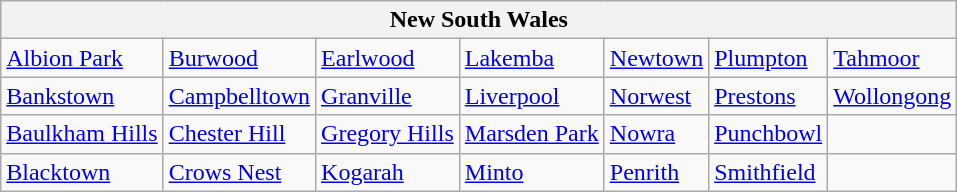<table class="wikitable">
<tr>
<th colspan="7">New South Wales</th>
</tr>
<tr>
<td><a href='#'>Albion Park</a></td>
<td><a href='#'>Burwood</a></td>
<td><a href='#'>Earlwood</a></td>
<td><a href='#'>Lakemba</a></td>
<td><a href='#'>Newtown</a></td>
<td><a href='#'>Plumpton</a></td>
<td><a href='#'>Tahmoor</a></td>
</tr>
<tr>
<td><a href='#'>Bankstown</a></td>
<td><a href='#'>Campbelltown</a></td>
<td><a href='#'>Granville</a></td>
<td><a href='#'>Liverpool</a></td>
<td><a href='#'>Norwest</a></td>
<td><a href='#'>Prestons</a></td>
<td><a href='#'>Wollongong</a></td>
</tr>
<tr>
<td><a href='#'>Baulkham Hills</a></td>
<td><a href='#'>Chester Hill</a></td>
<td><a href='#'>Gregory Hills</a></td>
<td><a href='#'>Marsden Park</a></td>
<td><a href='#'>Nowra</a></td>
<td><a href='#'>Punchbowl</a></td>
<td></td>
</tr>
<tr>
<td><a href='#'>Blacktown</a></td>
<td><a href='#'>Crows Nest</a></td>
<td><a href='#'>Kogarah</a></td>
<td><a href='#'>Minto</a></td>
<td><a href='#'>Penrith</a></td>
<td><a href='#'>Smithfield</a></td>
<td></td>
</tr>
</table>
